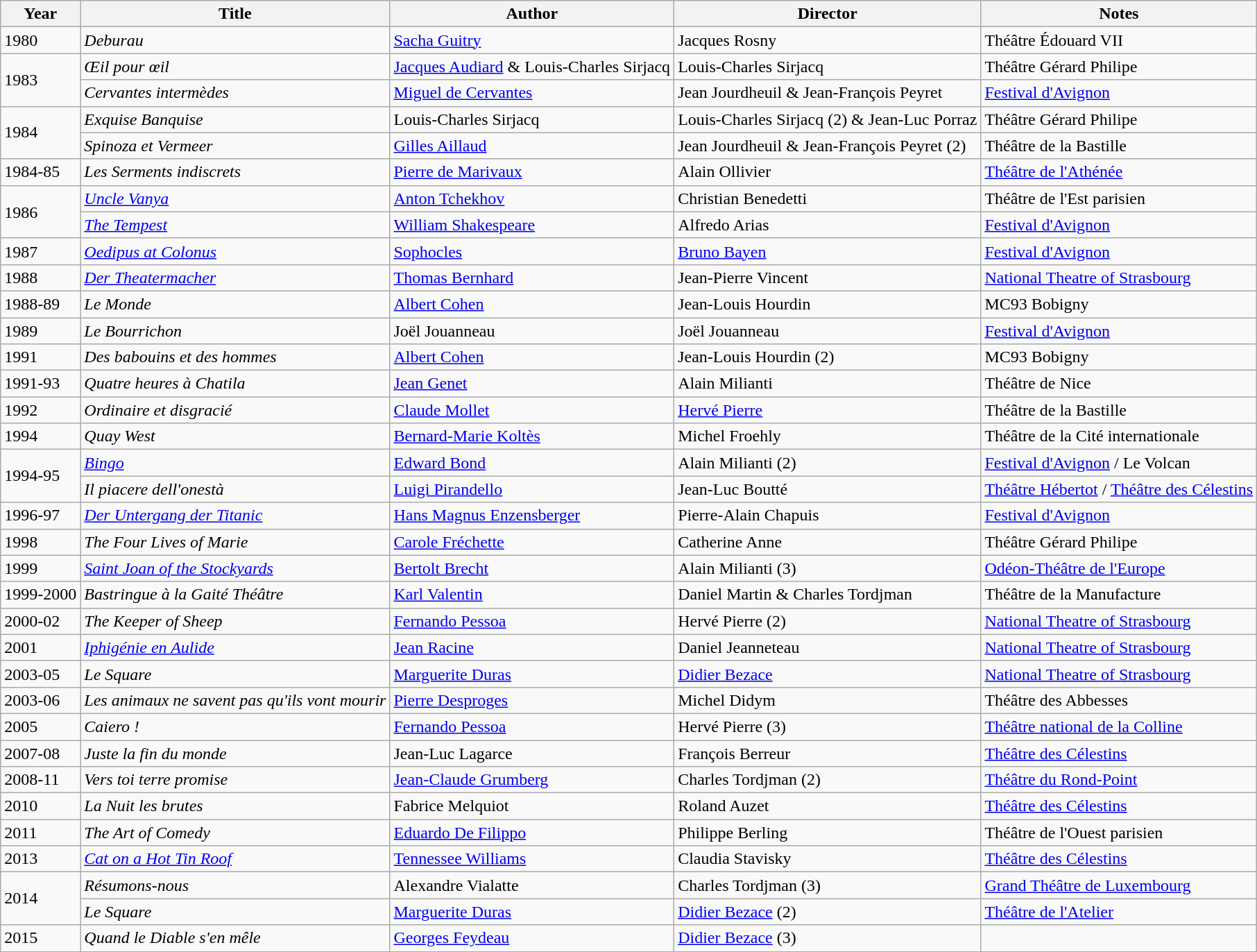<table class="wikitable">
<tr>
<th>Year</th>
<th>Title</th>
<th>Author</th>
<th>Director</th>
<th>Notes</th>
</tr>
<tr>
<td>1980</td>
<td><em>Deburau</em></td>
<td><a href='#'>Sacha Guitry</a></td>
<td>Jacques Rosny</td>
<td>Théâtre Édouard VII</td>
</tr>
<tr>
<td rowspan=2>1983</td>
<td><em>Œil pour œil</em></td>
<td><a href='#'>Jacques Audiard</a> & Louis-Charles Sirjacq</td>
<td>Louis-Charles Sirjacq</td>
<td>Théâtre Gérard Philipe</td>
</tr>
<tr>
<td><em>Cervantes intermèdes</em></td>
<td><a href='#'>Miguel de Cervantes</a></td>
<td>Jean Jourdheuil & Jean-François Peyret</td>
<td><a href='#'>Festival d'Avignon</a></td>
</tr>
<tr>
<td rowspan=2>1984</td>
<td><em>Exquise Banquise</em></td>
<td>Louis-Charles Sirjacq</td>
<td>Louis-Charles Sirjacq (2) & Jean-Luc Porraz</td>
<td>Théâtre Gérard Philipe</td>
</tr>
<tr>
<td><em>Spinoza et Vermeer</em></td>
<td><a href='#'>Gilles Aillaud</a></td>
<td>Jean Jourdheuil & Jean-François Peyret (2)</td>
<td>Théâtre de la Bastille</td>
</tr>
<tr>
<td rowspan=1>1984-85</td>
<td><em>Les Serments indiscrets</em></td>
<td><a href='#'>Pierre de Marivaux</a></td>
<td>Alain Ollivier</td>
<td><a href='#'>Théâtre de l'Athénée</a></td>
</tr>
<tr>
<td rowspan=2>1986</td>
<td><em><a href='#'>Uncle Vanya</a></em></td>
<td><a href='#'>Anton Tchekhov</a></td>
<td>Christian Benedetti</td>
<td>Théâtre de l'Est parisien</td>
</tr>
<tr>
<td><em><a href='#'>The Tempest</a></em></td>
<td><a href='#'>William Shakespeare</a></td>
<td>Alfredo Arias</td>
<td><a href='#'>Festival d'Avignon</a></td>
</tr>
<tr>
<td rowspan=1>1987</td>
<td><em><a href='#'>Oedipus at Colonus</a></em></td>
<td><a href='#'>Sophocles</a></td>
<td><a href='#'>Bruno Bayen</a></td>
<td><a href='#'>Festival d'Avignon</a></td>
</tr>
<tr>
<td rowspan=1>1988</td>
<td><em><a href='#'>Der Theatermacher</a></em></td>
<td><a href='#'>Thomas Bernhard</a></td>
<td>Jean-Pierre Vincent</td>
<td><a href='#'>National Theatre of Strasbourg</a></td>
</tr>
<tr>
<td rowspan=1>1988-89</td>
<td><em>Le Monde</em></td>
<td><a href='#'>Albert Cohen</a></td>
<td>Jean-Louis Hourdin</td>
<td>MC93 Bobigny</td>
</tr>
<tr>
<td rowspan=1>1989</td>
<td><em>Le Bourrichon</em></td>
<td>Joël Jouanneau</td>
<td>Joël Jouanneau</td>
<td><a href='#'>Festival d'Avignon</a></td>
</tr>
<tr>
<td rowspan=1>1991</td>
<td><em>Des babouins et des hommes</em></td>
<td><a href='#'>Albert Cohen</a></td>
<td>Jean-Louis Hourdin (2)</td>
<td>MC93 Bobigny</td>
</tr>
<tr>
<td rowspan=1>1991-93</td>
<td><em>Quatre heures à Chatila</em></td>
<td><a href='#'>Jean Genet</a></td>
<td>Alain Milianti</td>
<td>Théâtre de Nice</td>
</tr>
<tr>
<td rowspan=1>1992</td>
<td><em>Ordinaire et disgracié</em></td>
<td><a href='#'>Claude Mollet</a></td>
<td><a href='#'>Hervé Pierre</a></td>
<td>Théâtre de la Bastille</td>
</tr>
<tr>
<td rowspan=1>1994</td>
<td><em>Quay West</em></td>
<td><a href='#'>Bernard-Marie Koltès</a></td>
<td>Michel Froehly</td>
<td>Théâtre de la Cité internationale</td>
</tr>
<tr>
<td rowspan=2>1994-95</td>
<td><em><a href='#'>Bingo</a></em></td>
<td><a href='#'>Edward Bond</a></td>
<td>Alain Milianti (2)</td>
<td><a href='#'>Festival d'Avignon</a> / Le Volcan</td>
</tr>
<tr>
<td><em>Il piacere dell'onestà</em></td>
<td><a href='#'>Luigi Pirandello</a></td>
<td>Jean-Luc Boutté</td>
<td><a href='#'>Théâtre Hébertot</a> / <a href='#'>Théâtre des Célestins</a></td>
</tr>
<tr>
<td rowspan=1>1996-97</td>
<td><em><a href='#'>Der Untergang der Titanic</a></em></td>
<td><a href='#'>Hans Magnus Enzensberger</a></td>
<td>Pierre-Alain Chapuis</td>
<td><a href='#'>Festival d'Avignon</a></td>
</tr>
<tr>
<td rowspan=1>1998</td>
<td><em>The Four Lives of Marie</em></td>
<td><a href='#'>Carole Fréchette</a></td>
<td>Catherine Anne</td>
<td>Théâtre Gérard Philipe</td>
</tr>
<tr>
<td rowspan=1>1999</td>
<td><em><a href='#'>Saint Joan of the Stockyards</a></em></td>
<td><a href='#'>Bertolt Brecht</a></td>
<td>Alain Milianti (3)</td>
<td><a href='#'>Odéon-Théâtre de l'Europe</a></td>
</tr>
<tr>
<td rowspan=1>1999-2000</td>
<td><em>Bastringue à la Gaité Théâtre</em></td>
<td><a href='#'>Karl Valentin</a></td>
<td>Daniel Martin & Charles Tordjman</td>
<td>Théâtre de la Manufacture</td>
</tr>
<tr>
<td rowspan=1>2000-02</td>
<td><em>The Keeper of Sheep</em></td>
<td><a href='#'>Fernando Pessoa</a></td>
<td>Hervé Pierre (2)</td>
<td><a href='#'>National Theatre of Strasbourg</a></td>
</tr>
<tr>
<td rowspan=1>2001</td>
<td><em><a href='#'>Iphigénie en Aulide</a></em></td>
<td><a href='#'>Jean Racine</a></td>
<td>Daniel Jeanneteau</td>
<td><a href='#'>National Theatre of Strasbourg</a></td>
</tr>
<tr>
<td rowspan=1>2003-05</td>
<td><em>Le Square</em></td>
<td><a href='#'>Marguerite Duras</a></td>
<td><a href='#'>Didier Bezace</a></td>
<td><a href='#'>National Theatre of Strasbourg</a></td>
</tr>
<tr>
<td rowspan=1>2003-06</td>
<td><em>Les animaux ne savent pas qu'ils vont mourir</em></td>
<td><a href='#'>Pierre Desproges</a></td>
<td>Michel Didym</td>
<td>Théâtre des Abbesses</td>
</tr>
<tr>
<td rowspan=1>2005</td>
<td><em>Caiero !</em></td>
<td><a href='#'>Fernando Pessoa</a></td>
<td>Hervé Pierre (3)</td>
<td><a href='#'>Théâtre national de la Colline</a></td>
</tr>
<tr>
<td rowspan=1>2007-08</td>
<td><em>Juste la fin du monde</em></td>
<td>Jean-Luc Lagarce</td>
<td>François Berreur</td>
<td><a href='#'>Théâtre des Célestins</a></td>
</tr>
<tr>
<td rowspan=1>2008-11</td>
<td><em>Vers toi terre promise</em></td>
<td><a href='#'>Jean-Claude Grumberg</a></td>
<td>Charles Tordjman (2)</td>
<td><a href='#'>Théâtre du Rond-Point</a></td>
</tr>
<tr>
<td rowspan=1>2010</td>
<td><em>La Nuit les brutes</em></td>
<td>Fabrice Melquiot</td>
<td>Roland Auzet</td>
<td><a href='#'>Théâtre des Célestins</a></td>
</tr>
<tr>
<td rowspan=1>2011</td>
<td><em>The Art of Comedy</em></td>
<td><a href='#'>Eduardo De Filippo</a></td>
<td>Philippe Berling</td>
<td>Théâtre de l'Ouest parisien</td>
</tr>
<tr>
<td rowspan=1>2013</td>
<td><em><a href='#'>Cat on a Hot Tin Roof</a></em></td>
<td><a href='#'>Tennessee Williams</a></td>
<td>Claudia Stavisky</td>
<td><a href='#'>Théâtre des Célestins</a></td>
</tr>
<tr>
<td rowspan=2>2014</td>
<td><em>Résumons-nous</em></td>
<td>Alexandre Vialatte</td>
<td>Charles Tordjman (3)</td>
<td><a href='#'>Grand Théâtre de Luxembourg</a></td>
</tr>
<tr>
<td><em>Le Square</em></td>
<td><a href='#'>Marguerite Duras</a></td>
<td><a href='#'>Didier Bezace</a> (2)</td>
<td><a href='#'>Théâtre de l'Atelier</a></td>
</tr>
<tr>
<td rowspan=1>2015</td>
<td><em>Quand le Diable s'en mêle</em></td>
<td><a href='#'>Georges Feydeau</a></td>
<td><a href='#'>Didier Bezace</a> (3)</td>
<td></td>
</tr>
<tr>
</tr>
</table>
